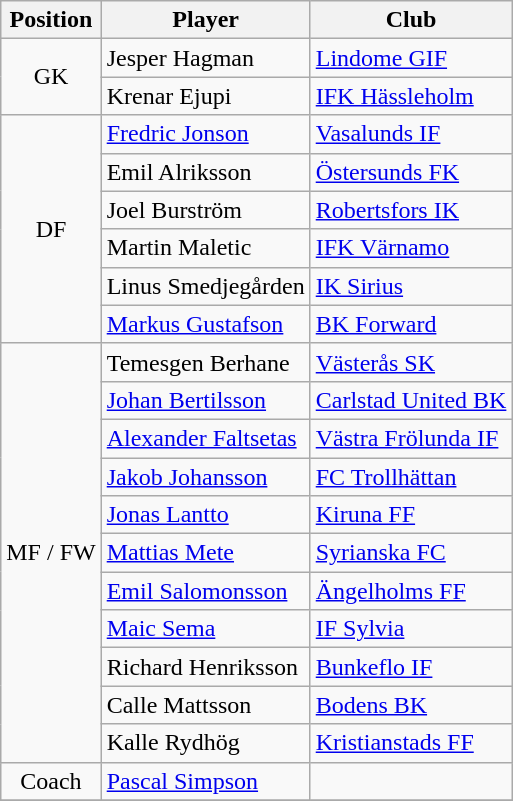<table class="wikitable" style="text-align:center;float:left;margin-right:1em;">
<tr>
<th>Position</th>
<th>Player</th>
<th>Club</th>
</tr>
<tr>
<td rowspan="2">GK</td>
<td align="left"> Jesper Hagman</td>
<td align="left"><a href='#'>Lindome GIF</a></td>
</tr>
<tr>
<td align="left"> Krenar Ejupi</td>
<td align="left"><a href='#'>IFK Hässleholm</a></td>
</tr>
<tr>
<td rowspan="6">DF</td>
<td align="left"> <a href='#'>Fredric Jonson</a></td>
<td align="left"><a href='#'>Vasalunds IF</a></td>
</tr>
<tr>
<td align="left"> Emil Alriksson</td>
<td align="left"><a href='#'>Östersunds FK</a></td>
</tr>
<tr>
<td align="left"> Joel Burström</td>
<td align="left"><a href='#'>Robertsfors IK</a></td>
</tr>
<tr>
<td align="left"> Martin Maletic</td>
<td align="left"><a href='#'>IFK Värnamo</a></td>
</tr>
<tr>
<td align="left"> Linus Smedjegården</td>
<td align="left"><a href='#'>IK Sirius</a></td>
</tr>
<tr>
<td align="left"> <a href='#'>Markus Gustafson</a></td>
<td align="left"><a href='#'>BK Forward</a></td>
</tr>
<tr>
<td rowspan="11">MF / FW</td>
<td align="left"> Temesgen Berhane</td>
<td align="left"><a href='#'>Västerås SK</a></td>
</tr>
<tr>
<td align="left"> <a href='#'>Johan Bertilsson</a></td>
<td align="left"><a href='#'>Carlstad United BK</a></td>
</tr>
<tr>
<td align="left"> <a href='#'>Alexander Faltsetas</a></td>
<td align="left"><a href='#'>Västra Frölunda IF</a></td>
</tr>
<tr>
<td align="left"> <a href='#'>Jakob Johansson</a></td>
<td align="left"><a href='#'>FC Trollhättan</a></td>
</tr>
<tr>
<td align="left"> <a href='#'>Jonas Lantto</a></td>
<td align="left"><a href='#'>Kiruna FF</a></td>
</tr>
<tr>
<td align="left"> <a href='#'>Mattias Mete</a></td>
<td align="left"><a href='#'>Syrianska FC</a></td>
</tr>
<tr>
<td align="left"> <a href='#'>Emil Salomonsson</a></td>
<td align="left"><a href='#'>Ängelholms FF</a></td>
</tr>
<tr>
<td align="left"> <a href='#'>Maic Sema</a></td>
<td align="left"><a href='#'>IF Sylvia</a></td>
</tr>
<tr>
<td align="left"> Richard Henriksson</td>
<td align="left"><a href='#'>Bunkeflo IF</a></td>
</tr>
<tr>
<td align="left"> Calle Mattsson</td>
<td align="left"><a href='#'>Bodens BK</a></td>
</tr>
<tr>
<td align="left"> Kalle Rydhög</td>
<td align="left"><a href='#'>Kristianstads FF</a></td>
</tr>
<tr>
<td>Coach</td>
<td align="left"> <a href='#'>Pascal Simpson</a></td>
<td align="left"></td>
</tr>
<tr>
</tr>
</table>
